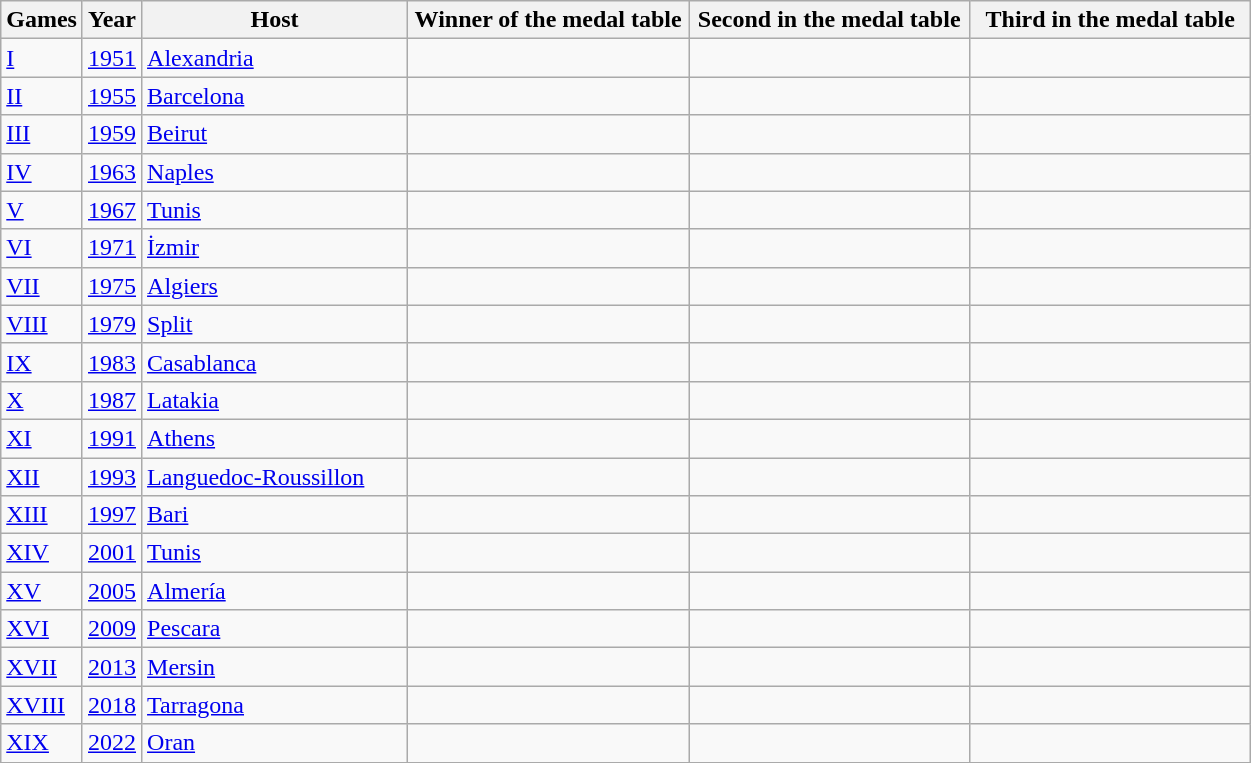<table class=wikitable style=font-size:100%;>
<tr>
<th width=40>Games</th>
<th width=30>Year</th>
<th width=170>Host</th>
<th width=180>Winner of the medal table</th>
<th width=180>Second in the medal table</th>
<th width=180>Third in the medal table</th>
</tr>
<tr>
<td><a href='#'>I</a></td>
<td><a href='#'>1951</a></td>
<td> <a href='#'>Alexandria</a></td>
<td></td>
<td></td>
<td></td>
</tr>
<tr>
<td><a href='#'>II</a></td>
<td><a href='#'>1955</a></td>
<td> <a href='#'>Barcelona</a></td>
<td></td>
<td></td>
<td></td>
</tr>
<tr>
<td><a href='#'>III</a></td>
<td><a href='#'>1959</a></td>
<td> <a href='#'>Beirut</a></td>
<td></td>
<td></td>
<td></td>
</tr>
<tr>
<td><a href='#'>IV</a></td>
<td><a href='#'>1963</a></td>
<td> <a href='#'>Naples</a></td>
<td></td>
<td></td>
<td></td>
</tr>
<tr>
<td><a href='#'>V</a></td>
<td><a href='#'>1967</a></td>
<td> <a href='#'>Tunis</a></td>
<td></td>
<td></td>
<td></td>
</tr>
<tr>
<td><a href='#'>VI</a></td>
<td><a href='#'>1971</a></td>
<td> <a href='#'>İzmir</a></td>
<td></td>
<td></td>
<td></td>
</tr>
<tr>
<td><a href='#'>VII</a></td>
<td><a href='#'>1975</a></td>
<td> <a href='#'>Algiers</a></td>
<td></td>
<td></td>
<td></td>
</tr>
<tr>
<td><a href='#'>VIII</a></td>
<td><a href='#'>1979</a></td>
<td> <a href='#'>Split</a></td>
<td></td>
<td></td>
<td></td>
</tr>
<tr>
<td><a href='#'>IX</a></td>
<td><a href='#'>1983</a></td>
<td> <a href='#'>Casablanca</a></td>
<td></td>
<td></td>
<td></td>
</tr>
<tr>
<td><a href='#'>X</a></td>
<td><a href='#'>1987</a></td>
<td> <a href='#'>Latakia</a></td>
<td></td>
<td></td>
<td></td>
</tr>
<tr>
<td><a href='#'>XI</a></td>
<td><a href='#'>1991</a></td>
<td> <a href='#'>Athens</a></td>
<td></td>
<td></td>
<td></td>
</tr>
<tr>
<td><a href='#'>XII</a></td>
<td><a href='#'>1993</a></td>
<td> <a href='#'>Languedoc-Roussillon</a></td>
<td></td>
<td></td>
<td></td>
</tr>
<tr>
<td><a href='#'>XIII</a></td>
<td><a href='#'>1997</a></td>
<td> <a href='#'>Bari</a></td>
<td></td>
<td></td>
<td></td>
</tr>
<tr>
<td><a href='#'>XIV</a></td>
<td><a href='#'>2001</a></td>
<td> <a href='#'>Tunis</a></td>
<td></td>
<td></td>
<td></td>
</tr>
<tr>
<td><a href='#'>XV</a></td>
<td><a href='#'>2005</a></td>
<td> <a href='#'>Almería</a></td>
<td></td>
<td></td>
<td></td>
</tr>
<tr>
<td><a href='#'>XVI</a></td>
<td><a href='#'>2009</a></td>
<td> <a href='#'>Pescara</a></td>
<td></td>
<td></td>
<td></td>
</tr>
<tr>
<td><a href='#'>XVII</a></td>
<td><a href='#'>2013</a></td>
<td> <a href='#'>Mersin</a></td>
<td></td>
<td></td>
<td></td>
</tr>
<tr>
<td><a href='#'>XVIII</a></td>
<td><a href='#'>2018</a></td>
<td> <a href='#'>Tarragona</a></td>
<td></td>
<td></td>
<td></td>
</tr>
<tr>
<td><a href='#'>XIX</a></td>
<td><a href='#'>2022</a></td>
<td> <a href='#'>Oran</a></td>
<td></td>
<td></td>
<td></td>
</tr>
<tr>
</tr>
</table>
